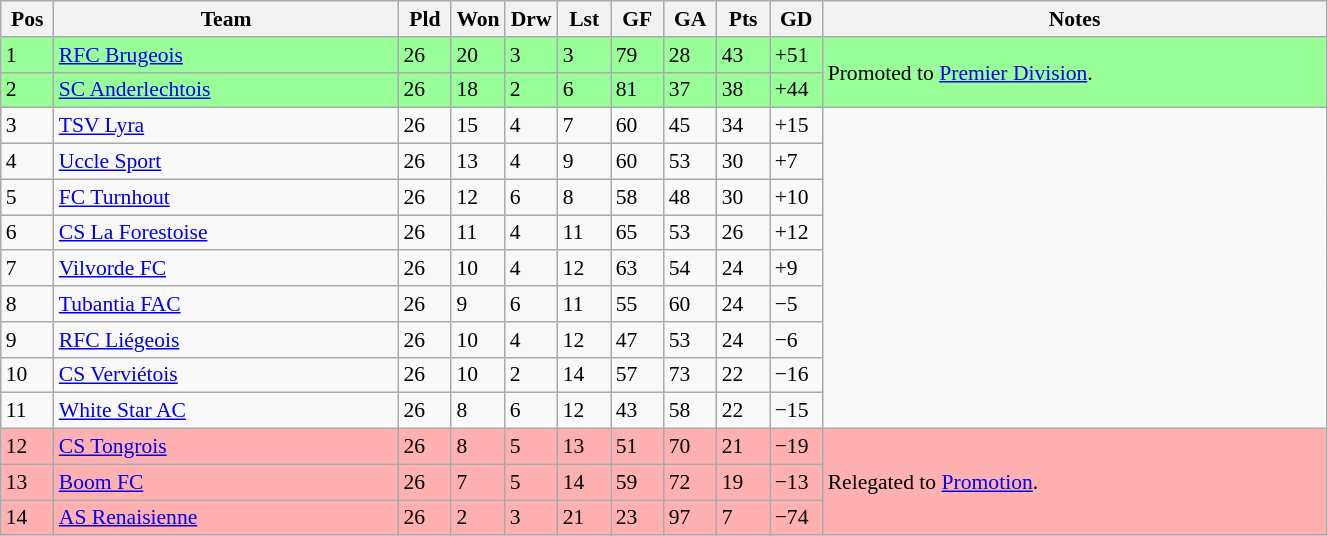<table class="wikitable" width=70% style="font-size:90%">
<tr>
<th width=4%><strong>Pos</strong></th>
<th width=26%><strong>Team</strong></th>
<th width=4%><strong>Pld</strong></th>
<th width=4%><strong>Won</strong></th>
<th width=4%><strong>Drw</strong></th>
<th width=4%><strong>Lst</strong></th>
<th width=4%><strong>GF</strong></th>
<th width=4%><strong>GA</strong></th>
<th width=4%><strong>Pts</strong></th>
<th width=4%><strong>GD</strong></th>
<th width=38%><strong>Notes</strong></th>
</tr>
<tr bgcolor=#99ff99>
<td>1</td>
<td><a href='#'>RFC Brugeois</a></td>
<td>26</td>
<td>20</td>
<td>3</td>
<td>3</td>
<td>79</td>
<td>28</td>
<td>43</td>
<td>+51</td>
<td rowspan=2>Promoted to <a href='#'>Premier Division</a>.</td>
</tr>
<tr bgcolor=#99ff99>
<td>2</td>
<td><a href='#'>SC Anderlechtois</a></td>
<td>26</td>
<td>18</td>
<td>2</td>
<td>6</td>
<td>81</td>
<td>37</td>
<td>38</td>
<td>+44</td>
</tr>
<tr>
<td>3</td>
<td><a href='#'>TSV Lyra</a></td>
<td>26</td>
<td>15</td>
<td>4</td>
<td>7</td>
<td>60</td>
<td>45</td>
<td>34</td>
<td>+15</td>
</tr>
<tr>
<td>4</td>
<td><a href='#'>Uccle Sport</a></td>
<td>26</td>
<td>13</td>
<td>4</td>
<td>9</td>
<td>60</td>
<td>53</td>
<td>30</td>
<td>+7</td>
</tr>
<tr>
<td>5</td>
<td><a href='#'>FC Turnhout</a></td>
<td>26</td>
<td>12</td>
<td>6</td>
<td>8</td>
<td>58</td>
<td>48</td>
<td>30</td>
<td>+10</td>
</tr>
<tr>
<td>6</td>
<td><a href='#'>CS La Forestoise</a></td>
<td>26</td>
<td>11</td>
<td>4</td>
<td>11</td>
<td>65</td>
<td>53</td>
<td>26</td>
<td>+12</td>
</tr>
<tr>
<td>7</td>
<td><a href='#'>Vilvorde FC</a></td>
<td>26</td>
<td>10</td>
<td>4</td>
<td>12</td>
<td>63</td>
<td>54</td>
<td>24</td>
<td>+9</td>
</tr>
<tr>
<td>8</td>
<td><a href='#'>Tubantia FAC</a></td>
<td>26</td>
<td>9</td>
<td>6</td>
<td>11</td>
<td>55</td>
<td>60</td>
<td>24</td>
<td>−5</td>
</tr>
<tr>
<td>9</td>
<td><a href='#'>RFC Liégeois</a></td>
<td>26</td>
<td>10</td>
<td>4</td>
<td>12</td>
<td>47</td>
<td>53</td>
<td>24</td>
<td>−6</td>
</tr>
<tr>
<td>10</td>
<td><a href='#'>CS Verviétois</a></td>
<td>26</td>
<td>10</td>
<td>2</td>
<td>14</td>
<td>57</td>
<td>73</td>
<td>22</td>
<td>−16</td>
</tr>
<tr>
<td>11</td>
<td><a href='#'>White Star AC</a></td>
<td>26</td>
<td>8</td>
<td>6</td>
<td>12</td>
<td>43</td>
<td>58</td>
<td>22</td>
<td>−15</td>
</tr>
<tr bgcolor=#ffb0b0>
<td>12</td>
<td><a href='#'>CS Tongrois</a></td>
<td>26</td>
<td>8</td>
<td>5</td>
<td>13</td>
<td>51</td>
<td>70</td>
<td>21</td>
<td>−19</td>
<td rowspan=3>Relegated to <a href='#'>Promotion</a>.</td>
</tr>
<tr bgcolor=#ffb0b0>
<td>13</td>
<td><a href='#'>Boom FC</a></td>
<td>26</td>
<td>7</td>
<td>5</td>
<td>14</td>
<td>59</td>
<td>72</td>
<td>19</td>
<td>−13</td>
</tr>
<tr bgcolor=#ffb0b0>
<td>14</td>
<td><a href='#'>AS Renaisienne</a></td>
<td>26</td>
<td>2</td>
<td>3</td>
<td>21</td>
<td>23</td>
<td>97</td>
<td>7</td>
<td>−74</td>
</tr>
</table>
